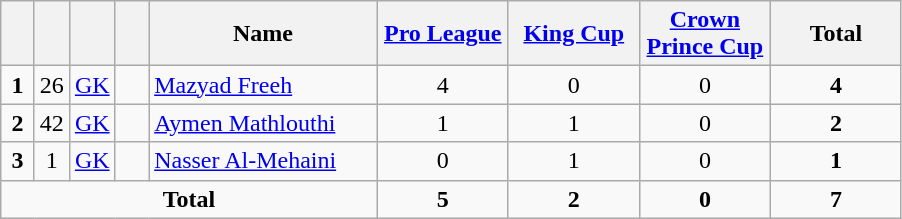<table class="wikitable" style="text-align:center">
<tr>
<th width=15></th>
<th width=15></th>
<th width=15></th>
<th width=15></th>
<th width=145>Name</th>
<th width=80><a href='#'>Pro League</a></th>
<th width=80><a href='#'>King Cup</a></th>
<th width=80><a href='#'>Crown Prince Cup</a></th>
<th width=80>Total</th>
</tr>
<tr>
<td><strong>1</strong></td>
<td>26</td>
<td><a href='#'>GK</a></td>
<td></td>
<td align=left><a href='#'>Mazyad Freeh</a></td>
<td>4</td>
<td>0</td>
<td>0</td>
<td><strong>4</strong></td>
</tr>
<tr>
<td><strong>2</strong></td>
<td>42</td>
<td><a href='#'>GK</a></td>
<td></td>
<td align=left><a href='#'>Aymen Mathlouthi</a></td>
<td>1</td>
<td>1</td>
<td>0</td>
<td><strong>2</strong></td>
</tr>
<tr>
<td><strong>3</strong></td>
<td>1</td>
<td><a href='#'>GK</a></td>
<td></td>
<td align=left><a href='#'>Nasser Al-Mehaini</a></td>
<td>0</td>
<td>1</td>
<td>0</td>
<td><strong>1</strong></td>
</tr>
<tr>
<td colspan=5><strong>Total</strong></td>
<td><strong>5</strong></td>
<td><strong>2</strong></td>
<td><strong>0</strong></td>
<td><strong>7</strong></td>
</tr>
</table>
